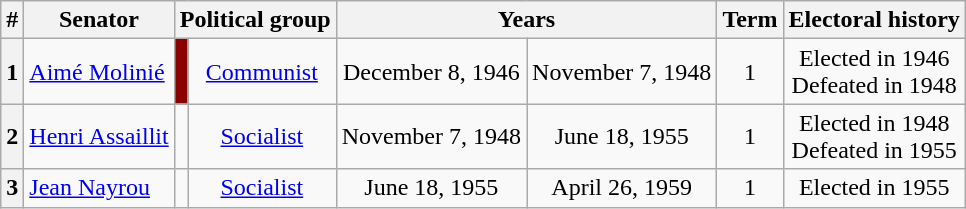<table class=wikitable style="text-align:center">
<tr valign=bottom>
<th>#</th>
<th>Senator</th>
<th colspan=2>Political group</th>
<th colspan=2>Years</th>
<th>Term</th>
<th>Electoral history</th>
</tr>
<tr>
<th>1</th>
<td nowrap align=left><a href='#'>Aimé Molinié</a></td>
<td bgcolor=darkred></td>
<td><a href='#'>Communist</a></td>
<td nowrap>December 8, 1946</td>
<td nowrap>November 7, 1948</td>
<td>1</td>
<td>Elected in 1946<br>Defeated in 1948</td>
</tr>
<tr>
<th>2</th>
<td nowrap align=left><a href='#'>Henri Assaillit</a></td>
<td></td>
<td><a href='#'>Socialist</a></td>
<td nowrap>November 7, 1948</td>
<td nowrap>June 18, 1955</td>
<td>1</td>
<td>Elected in 1948<br>Defeated in 1955</td>
</tr>
<tr>
<th>3</th>
<td nowrap align=left><a href='#'>Jean Nayrou</a></td>
<td></td>
<td><a href='#'>Socialist</a></td>
<td nowrap>June 18, 1955</td>
<td nowrap>April 26, 1959</td>
<td>1</td>
<td>Elected in 1955</td>
</tr>
</table>
